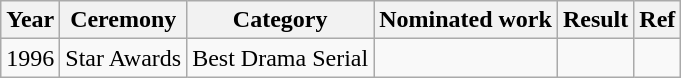<table class="wikitable">
<tr>
<th>Year</th>
<th>Ceremony</th>
<th>Category</th>
<th>Nominated work</th>
<th>Result</th>
<th>Ref</th>
</tr>
<tr>
<td>1996</td>
<td>Star Awards</td>
<td>Best Drama Serial</td>
<td></td>
<td></td>
<td></td>
</tr>
</table>
